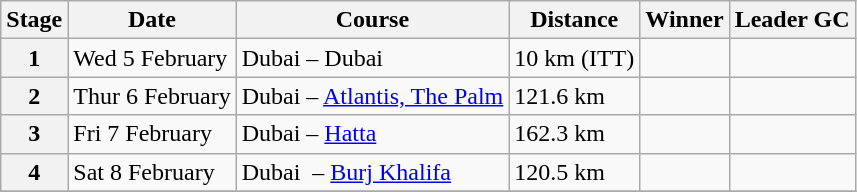<table class="wikitable"px">
<tr class="hintergrundfarbe5">
<th>Stage</th>
<th>Date</th>
<th>Course</th>
<th>Distance</th>
<th>Winner</th>
<th>Leader GC</th>
</tr>
<tr>
<th align=center>1</th>
<td>Wed 5 February</td>
<td>Dubai – Dubai</td>
<td>10 km (ITT)</td>
<td></td>
<td></td>
</tr>
<tr>
<th align=center>2</th>
<td>Thur 6 February</td>
<td>Dubai – <a href='#'>Atlantis, The Palm</a></td>
<td>121.6 km</td>
<td></td>
<td></td>
</tr>
<tr>
<th align=center>3</th>
<td>Fri 7 February</td>
<td>Dubai – <a href='#'>Hatta</a></td>
<td>162.3 km</td>
<td></td>
<td></td>
</tr>
<tr>
<th align=center>4</th>
<td>Sat 8 February</td>
<td>Dubai  – <a href='#'>Burj Khalifa</a></td>
<td>120.5 km</td>
<td></td>
<td></td>
</tr>
<tr>
</tr>
</table>
